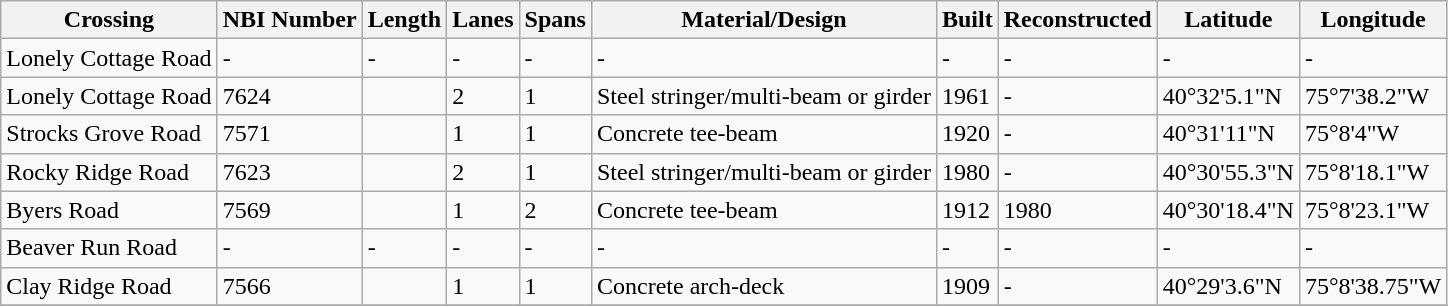<table class="wikitable">
<tr>
<th>Crossing</th>
<th>NBI Number</th>
<th>Length</th>
<th>Lanes</th>
<th>Spans</th>
<th>Material/Design</th>
<th>Built</th>
<th>Reconstructed</th>
<th>Latitude</th>
<th>Longitude</th>
</tr>
<tr>
<td>Lonely Cottage Road</td>
<td>-</td>
<td>-</td>
<td>-</td>
<td>-</td>
<td>-</td>
<td>-</td>
<td>-</td>
<td>-</td>
<td>-</td>
</tr>
<tr>
<td>Lonely Cottage Road</td>
<td>7624</td>
<td></td>
<td>2</td>
<td>1</td>
<td>Steel stringer/multi-beam or girder</td>
<td>1961</td>
<td>-</td>
<td>40°32'5.1"N</td>
<td>75°7'38.2"W</td>
</tr>
<tr>
<td>Strocks Grove Road</td>
<td>7571</td>
<td></td>
<td>1</td>
<td>1</td>
<td>Concrete tee-beam</td>
<td>1920</td>
<td>-</td>
<td>40°31'11"N</td>
<td>75°8'4"W</td>
</tr>
<tr>
<td>Rocky Ridge Road</td>
<td>7623</td>
<td></td>
<td>2</td>
<td>1</td>
<td>Steel stringer/multi-beam or girder</td>
<td>1980</td>
<td>-</td>
<td>40°30'55.3"N</td>
<td>75°8'18.1"W</td>
</tr>
<tr>
<td>Byers Road</td>
<td>7569</td>
<td></td>
<td>1</td>
<td>2</td>
<td>Concrete tee-beam</td>
<td>1912</td>
<td>1980</td>
<td>40°30'18.4"N</td>
<td>75°8'23.1"W</td>
</tr>
<tr>
<td>Beaver Run Road</td>
<td>-</td>
<td>-</td>
<td>-</td>
<td>-</td>
<td>-</td>
<td>-</td>
<td>-</td>
<td>-</td>
<td>-</td>
</tr>
<tr>
<td>Clay Ridge Road</td>
<td>7566</td>
<td></td>
<td>1</td>
<td>1</td>
<td>Concrete arch-deck</td>
<td>1909</td>
<td>-</td>
<td>40°29'3.6"N</td>
<td>75°8'38.75"W</td>
</tr>
<tr>
</tr>
</table>
